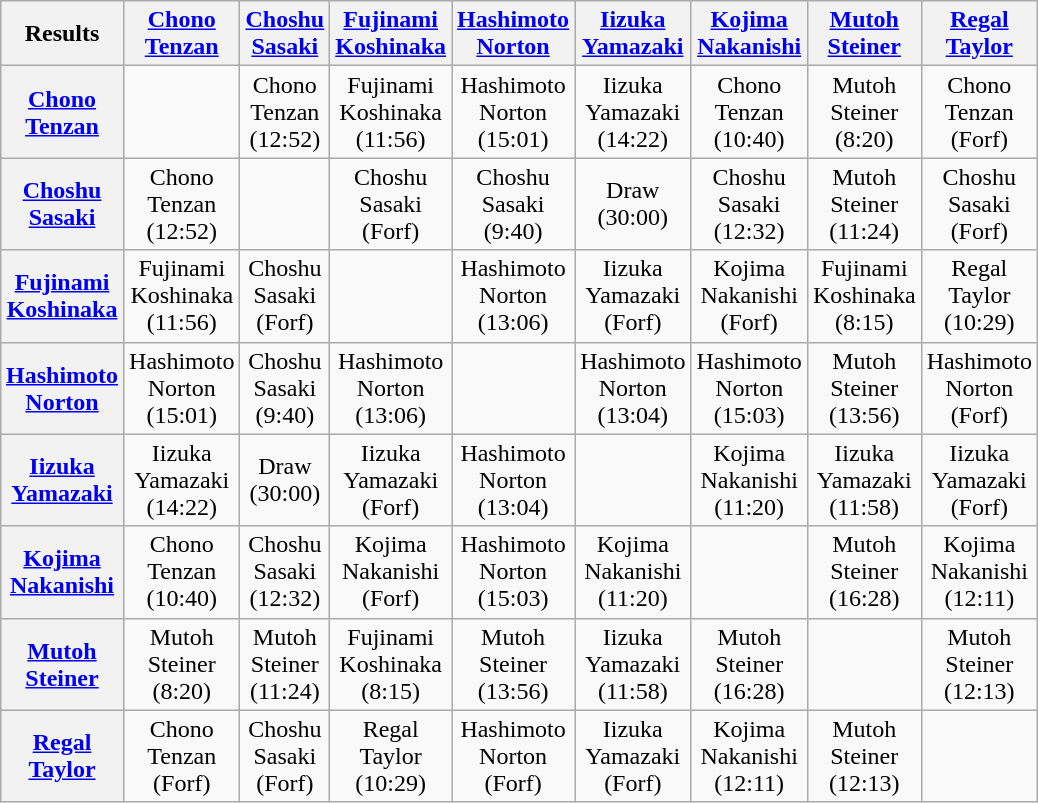<table class="wikitable" style="text-align:center; margin: 1em auto 1em auto">
<tr align="center">
<th>Results</th>
<th><a href='#'>Chono</a><br><a href='#'>Tenzan</a></th>
<th><a href='#'>Choshu</a><br><a href='#'>Sasaki</a></th>
<th><a href='#'>Fujinami</a><br><a href='#'>Koshinaka</a></th>
<th><a href='#'>Hashimoto</a><br><a href='#'>Norton</a></th>
<th><a href='#'>Iizuka</a><br><a href='#'>Yamazaki</a></th>
<th><a href='#'>Kojima</a><br><a href='#'>Nakanishi</a></th>
<th><a href='#'>Mutoh</a><br><a href='#'>Steiner</a></th>
<th><a href='#'>Regal</a><br><a href='#'>Taylor</a></th>
</tr>
<tr align="center">
<th><a href='#'>Chono</a><br><a href='#'>Tenzan</a></th>
<td></td>
<td>Chono<br>Tenzan<br>(12:52)</td>
<td>Fujinami<br>Koshinaka<br>(11:56)</td>
<td>Hashimoto<br>Norton<br>(15:01)</td>
<td>Iizuka<br>Yamazaki<br>(14:22)</td>
<td>Chono<br>Tenzan<br>(10:40)</td>
<td>Mutoh<br>Steiner<br>(8:20)</td>
<td>Chono<br>Tenzan<br>(Forf)</td>
</tr>
<tr align="center">
<th><a href='#'>Choshu</a><br><a href='#'>Sasaki</a></th>
<td>Chono<br>Tenzan<br>(12:52)</td>
<td></td>
<td>Choshu<br>Sasaki<br>(Forf)</td>
<td>Choshu<br>Sasaki<br>(9:40)</td>
<td>Draw<br>(30:00)</td>
<td>Choshu<br>Sasaki<br>(12:32)</td>
<td>Mutoh<br>Steiner<br>(11:24)</td>
<td>Choshu<br>Sasaki<br>(Forf)</td>
</tr>
<tr align="center">
<th><a href='#'>Fujinami</a><br><a href='#'>Koshinaka</a></th>
<td>Fujinami<br>Koshinaka<br>(11:56)</td>
<td>Choshu<br>Sasaki<br>(Forf)</td>
<td></td>
<td>Hashimoto<br>Norton<br>(13:06)</td>
<td>Iizuka<br>Yamazaki<br>(Forf)</td>
<td>Kojima<br>Nakanishi<br>(Forf)</td>
<td>Fujinami<br>Koshinaka<br>(8:15)</td>
<td>Regal<br>Taylor<br>(10:29)</td>
</tr>
<tr align="center">
<th><a href='#'>Hashimoto</a><br><a href='#'>Norton</a></th>
<td>Hashimoto<br>Norton<br>(15:01)</td>
<td>Choshu<br>Sasaki<br>(9:40)</td>
<td>Hashimoto<br>Norton<br>(13:06)</td>
<td></td>
<td>Hashimoto<br>Norton<br>(13:04)</td>
<td>Hashimoto<br>Norton<br>(15:03)</td>
<td>Mutoh<br>Steiner<br>(13:56)</td>
<td>Hashimoto<br>Norton<br>(Forf)</td>
</tr>
<tr align="center">
<th><a href='#'>Iizuka</a><br><a href='#'>Yamazaki</a></th>
<td>Iizuka<br>Yamazaki<br>(14:22)</td>
<td>Draw<br>(30:00)</td>
<td>Iizuka<br>Yamazaki<br>(Forf)</td>
<td>Hashimoto<br>Norton<br>(13:04)</td>
<td></td>
<td>Kojima<br>Nakanishi<br>(11:20)</td>
<td>Iizuka<br>Yamazaki<br>(11:58)</td>
<td>Iizuka<br>Yamazaki<br>(Forf)</td>
</tr>
<tr align="center">
<th><a href='#'>Kojima</a><br><a href='#'>Nakanishi</a></th>
<td>Chono<br>Tenzan<br>(10:40)</td>
<td>Choshu<br>Sasaki<br>(12:32)</td>
<td>Kojima<br>Nakanishi<br>(Forf)</td>
<td>Hashimoto<br>Norton<br>(15:03)</td>
<td>Kojima<br>Nakanishi<br>(11:20)</td>
<td></td>
<td>Mutoh<br>Steiner<br>(16:28)</td>
<td>Kojima<br>Nakanishi<br>(12:11)</td>
</tr>
<tr align="center">
<th><a href='#'>Mutoh</a><br><a href='#'>Steiner</a></th>
<td>Mutoh<br>Steiner<br>(8:20)</td>
<td>Mutoh<br>Steiner<br>(11:24)</td>
<td>Fujinami<br>Koshinaka<br>(8:15)</td>
<td>Mutoh<br>Steiner<br>(13:56)</td>
<td>Iizuka<br>Yamazaki<br>(11:58)</td>
<td>Mutoh<br>Steiner<br>(16:28)</td>
<td></td>
<td>Mutoh<br>Steiner<br>(12:13)</td>
</tr>
<tr align="center">
<th><a href='#'>Regal</a><br><a href='#'>Taylor</a></th>
<td>Chono<br>Tenzan<br>(Forf)</td>
<td>Choshu<br>Sasaki<br>(Forf)</td>
<td>Regal<br>Taylor<br>(10:29)</td>
<td>Hashimoto<br>Norton<br>(Forf)</td>
<td>Iizuka<br>Yamazaki<br>(Forf)</td>
<td>Kojima<br>Nakanishi<br>(12:11)</td>
<td>Mutoh<br>Steiner<br>(12:13)</td>
<td></td>
</tr>
</table>
